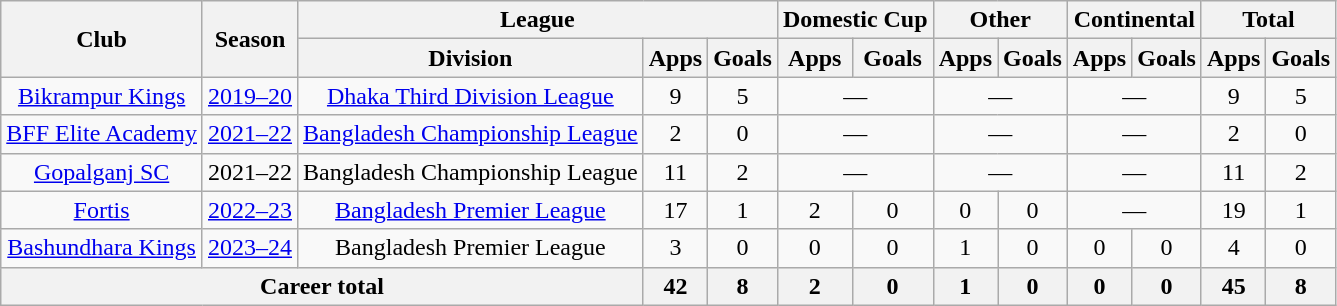<table class="wikitable" style="text-align:center">
<tr>
<th rowspan="2">Club</th>
<th rowspan="2">Season</th>
<th colspan="3">League</th>
<th colspan="2">Domestic Cup</th>
<th colspan="2">Other</th>
<th colspan="2">Continental</th>
<th colspan="2">Total</th>
</tr>
<tr>
<th>Division</th>
<th>Apps</th>
<th>Goals</th>
<th>Apps</th>
<th>Goals</th>
<th>Apps</th>
<th>Goals</th>
<th>Apps</th>
<th>Goals</th>
<th>Apps</th>
<th>Goals</th>
</tr>
<tr>
<td><a href='#'>Bikrampur Kings</a></td>
<td><a href='#'>2019–20</a></td>
<td><a href='#'>Dhaka Third Division League</a></td>
<td>9</td>
<td>5</td>
<td colspan="2">—</td>
<td colspan="2">—</td>
<td colspan="2">—</td>
<td>9</td>
<td>5</td>
</tr>
<tr>
<td><a href='#'>BFF Elite Academy</a></td>
<td><a href='#'>2021–22</a></td>
<td><a href='#'>Bangladesh Championship League</a></td>
<td>2</td>
<td>0</td>
<td colspan="2">—</td>
<td colspan="2">—</td>
<td colspan="2">—</td>
<td>2</td>
<td>0</td>
</tr>
<tr>
<td><a href='#'>Gopalganj SC</a></td>
<td>2021–22</td>
<td>Bangladesh Championship League</td>
<td>11</td>
<td>2</td>
<td colspan="2">—</td>
<td colspan="2">—</td>
<td colspan="2">—</td>
<td>11</td>
<td>2</td>
</tr>
<tr>
<td><a href='#'>Fortis</a></td>
<td><a href='#'>2022–23</a></td>
<td><a href='#'>Bangladesh Premier League</a></td>
<td>17</td>
<td>1</td>
<td>2</td>
<td>0</td>
<td>0</td>
<td>0</td>
<td colspan="2">—</td>
<td>19</td>
<td>1</td>
</tr>
<tr>
<td><a href='#'>Bashundhara Kings</a></td>
<td><a href='#'>2023–24</a></td>
<td>Bangladesh Premier League</td>
<td>3</td>
<td>0</td>
<td>0</td>
<td>0</td>
<td>1</td>
<td>0</td>
<td>0</td>
<td>0</td>
<td>4</td>
<td>0</td>
</tr>
<tr>
<th colspan="3">Career total</th>
<th>42</th>
<th>8</th>
<th>2</th>
<th>0</th>
<th>1</th>
<th>0</th>
<th>0</th>
<th>0</th>
<th>45</th>
<th>8</th>
</tr>
</table>
